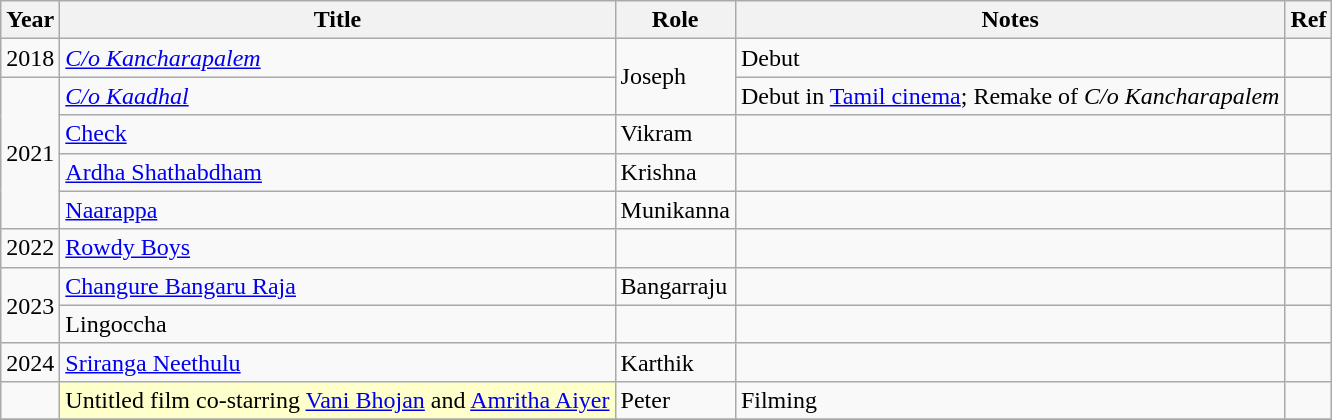<table class="wikitable sortable">
<tr>
<th>Year</th>
<th>Title</th>
<th>Role</th>
<th>Notes</th>
<th>Ref</th>
</tr>
<tr>
<td>2018</td>
<td><em><a href='#'>C/o Kancharapalem</a></em></td>
<td rowspan="2">Joseph</td>
<td>Debut</td>
<td></td>
</tr>
<tr>
<td rowspan="4">2021</td>
<td><em><a href='#'>C/o Kaadhal</a></em></td>
<td>Debut in <a href='#'>Tamil cinema</a>; Remake of <em>C/o Kancharapalem</td>
<td></td>
</tr>
<tr>
<td></em><a href='#'>Check</a><em></td>
<td>Vikram</td>
<td></td>
<td></td>
</tr>
<tr>
<td></em><a href='#'>Ardha Shathabdham</a><em></td>
<td>Krishna</td>
<td></td>
<td></td>
</tr>
<tr>
<td></em><a href='#'>Naarappa</a><em></td>
<td>Munikanna</td>
<td></td>
<td></td>
</tr>
<tr>
<td>2022</td>
<td></em><a href='#'>Rowdy Boys</a><em></td>
<td></td>
<td></td>
<td></td>
</tr>
<tr>
<td rowspan="2">2023</td>
<td></em><a href='#'>Changure Bangaru Raja</a><em></td>
<td>Bangarraju</td>
<td></td>
<td></td>
</tr>
<tr>
<td></em>Lingoccha<em></td>
<td></td>
<td></td>
<td></td>
</tr>
<tr>
<td>2024</td>
<td></em><a href='#'>Sriranga Neethulu</a><em></td>
<td>Karthik</td>
<td></td>
<td></td>
</tr>
<tr>
<td></td>
<td style="background:#ffc;">Untitled film co-starring <a href='#'>Vani Bhojan</a> and <a href='#'>Amritha Aiyer</a> </td>
<td>Peter</td>
<td>Filming</td>
<td></td>
</tr>
<tr>
</tr>
</table>
